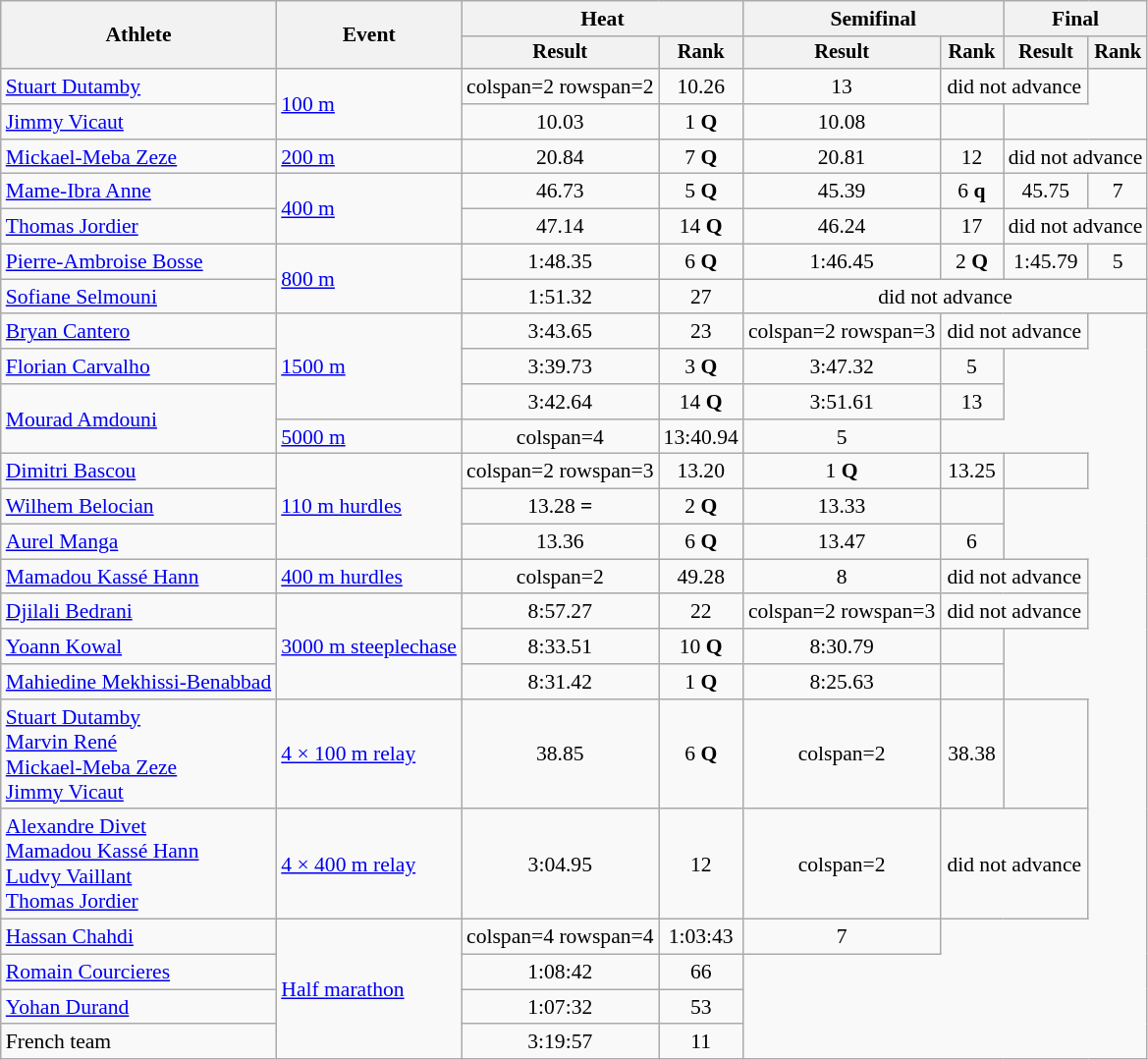<table class="wikitable" style="font-size:90%">
<tr>
<th rowspan=2>Athlete</th>
<th rowspan=2>Event</th>
<th colspan=2>Heat</th>
<th colspan=2>Semifinal</th>
<th colspan=2>Final</th>
</tr>
<tr style="font-size:95%">
<th>Result</th>
<th>Rank</th>
<th>Result</th>
<th>Rank</th>
<th>Result</th>
<th>Rank</th>
</tr>
<tr align=center>
<td align=left><a href='#'>Stuart Dutamby</a></td>
<td style="text-align:left;" rowspan=2><a href='#'>100 m</a></td>
<td>colspan=2 rowspan=2 </td>
<td>10.26</td>
<td>13</td>
<td colspan=2>did not advance</td>
</tr>
<tr align=center>
<td align=left><a href='#'>Jimmy Vicaut</a></td>
<td>10.03</td>
<td>1 <strong>Q</strong></td>
<td>10.08</td>
<td></td>
</tr>
<tr align=center>
<td align=left><a href='#'>Mickael-Meba Zeze</a></td>
<td style="text-align:left;"><a href='#'>200 m</a></td>
<td>20.84</td>
<td>7 <strong>Q</strong></td>
<td>20.81</td>
<td>12</td>
<td colspan=2>did not advance</td>
</tr>
<tr align=center>
<td align=left><a href='#'>Mame-Ibra Anne</a></td>
<td style="text-align:left;" rowspan=2><a href='#'>400 m</a></td>
<td>46.73</td>
<td>5 <strong>Q</strong></td>
<td>45.39 <strong></strong></td>
<td>6 <strong>q</strong></td>
<td>45.75</td>
<td>7</td>
</tr>
<tr align=center>
<td align=left><a href='#'>Thomas Jordier</a></td>
<td>47.14</td>
<td>14 <strong>Q</strong></td>
<td>46.24</td>
<td>17</td>
<td colspan=2>did not advance</td>
</tr>
<tr align=center>
<td align=left><a href='#'>Pierre-Ambroise Bosse</a></td>
<td style="text-align:left;" rowspan=2><a href='#'>800 m</a></td>
<td>1:48.35</td>
<td>6 <strong>Q</strong></td>
<td>1:46.45</td>
<td>2 <strong>Q</strong></td>
<td>1:45.79</td>
<td>5</td>
</tr>
<tr align=center>
<td align=left><a href='#'>Sofiane Selmouni</a></td>
<td>1:51.32</td>
<td>27</td>
<td colspan=4>did not advance</td>
</tr>
<tr align=center>
<td align=left><a href='#'>Bryan Cantero</a></td>
<td style="text-align:left;" rowspan=3><a href='#'>1500 m</a></td>
<td>3:43.65</td>
<td>23</td>
<td>colspan=2 rowspan=3 </td>
<td colspan=2>did not advance</td>
</tr>
<tr align=center>
<td align=left><a href='#'>Florian Carvalho</a></td>
<td>3:39.73</td>
<td>3 <strong>Q</strong></td>
<td>3:47.32</td>
<td>5</td>
</tr>
<tr align=center>
<td align=left rowspan=2><a href='#'>Mourad Amdouni</a></td>
<td>3:42.64</td>
<td>14 <strong>Q</strong></td>
<td>3:51.61</td>
<td>13</td>
</tr>
<tr align=center>
<td style="text-align:left;"><a href='#'>5000 m</a></td>
<td>colspan=4 </td>
<td>13:40.94</td>
<td>5</td>
</tr>
<tr align=center>
<td align=left><a href='#'>Dimitri Bascou</a></td>
<td style="text-align:left;" rowspan=3><a href='#'>110 m hurdles</a></td>
<td>colspan=2 rowspan=3 </td>
<td>13.20 <strong></strong></td>
<td>1 <strong>Q</strong></td>
<td>13.25</td>
<td></td>
</tr>
<tr align=center>
<td align=left><a href='#'>Wilhem Belocian</a></td>
<td>13.28 <strong>=</strong></td>
<td>2 <strong>Q</strong></td>
<td>13.33</td>
<td></td>
</tr>
<tr align=center>
<td align=left><a href='#'>Aurel Manga</a></td>
<td>13.36</td>
<td>6 <strong>Q</strong></td>
<td>13.47</td>
<td>6</td>
</tr>
<tr align=center>
<td align=left><a href='#'>Mamadou Kassé Hann</a></td>
<td style="text-align:left;"><a href='#'>400 m hurdles</a></td>
<td>colspan=2 </td>
<td>49.28</td>
<td>8</td>
<td colspan=2>did not advance</td>
</tr>
<tr align=center>
<td align=left><a href='#'>Djilali Bedrani</a></td>
<td style="text-align:left;" rowspan=3><a href='#'>3000 m steeplechase</a></td>
<td>8:57.27</td>
<td>22</td>
<td>colspan=2 rowspan=3 </td>
<td colspan=2>did not advance</td>
</tr>
<tr align=center>
<td align=left><a href='#'>Yoann Kowal</a></td>
<td>8:33.51</td>
<td>10 <strong>Q</strong></td>
<td>8:30.79</td>
<td></td>
</tr>
<tr align=center>
<td align=left><a href='#'>Mahiedine Mekhissi-Benabbad</a></td>
<td>8:31.42</td>
<td>1 <strong>Q</strong></td>
<td>8:25.63</td>
<td></td>
</tr>
<tr align=center>
<td align=left><a href='#'>Stuart Dutamby</a><br><a href='#'>Marvin René</a><br><a href='#'>Mickael-Meba Zeze</a><br><a href='#'>Jimmy Vicaut</a></td>
<td style="text-align:left;"><a href='#'>4 × 100 m relay</a></td>
<td>38.85 <strong></strong></td>
<td>6 <strong>Q</strong></td>
<td>colspan=2 </td>
<td>38.38 <strong></strong></td>
<td></td>
</tr>
<tr align=center>
<td align=left><a href='#'>Alexandre Divet</a><br><a href='#'>Mamadou Kassé Hann</a><br><a href='#'>Ludvy Vaillant</a><br><a href='#'>Thomas Jordier</a></td>
<td style="text-align:left;"><a href='#'>4 × 400 m relay</a></td>
<td>3:04.95</td>
<td>12</td>
<td>colspan=2 </td>
<td colspan=2>did not advance</td>
</tr>
<tr align=center>
<td align=left><a href='#'>Hassan Chahdi</a></td>
<td style="text-align:left;" rowspan=4><a href='#'>Half marathon</a></td>
<td>colspan=4 rowspan=4 </td>
<td>1:03:43</td>
<td>7</td>
</tr>
<tr align=center>
<td align=left><a href='#'>Romain Courcieres</a></td>
<td>1:08:42</td>
<td>66</td>
</tr>
<tr align=center>
<td align=left><a href='#'>Yohan Durand</a></td>
<td>1:07:32</td>
<td>53</td>
</tr>
<tr align=center>
<td align=left>French team</td>
<td>3:19:57</td>
<td>11</td>
</tr>
</table>
